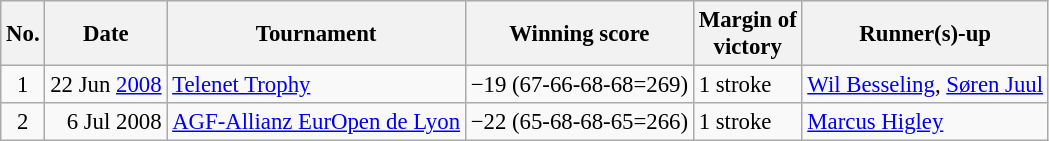<table class="wikitable" style="font-size:95%;">
<tr>
<th>No.</th>
<th>Date</th>
<th>Tournament</th>
<th>Winning score</th>
<th>Margin of<br>victory</th>
<th>Runner(s)-up</th>
</tr>
<tr>
<td align=center>1</td>
<td align=right>22 Jun <a href='#'>2008</a></td>
<td><a href='#'>Telenet Trophy</a></td>
<td>−19 (67-66-68-68=269)</td>
<td>1 stroke</td>
<td> <a href='#'>Wil Besseling</a>,  <a href='#'>Søren Juul</a></td>
</tr>
<tr>
<td align=center>2</td>
<td align=right>6 Jul 2008</td>
<td><a href='#'>AGF-Allianz EurOpen de Lyon</a></td>
<td>−22 (65-68-68-65=266)</td>
<td>1 stroke</td>
<td> <a href='#'>Marcus Higley</a></td>
</tr>
</table>
